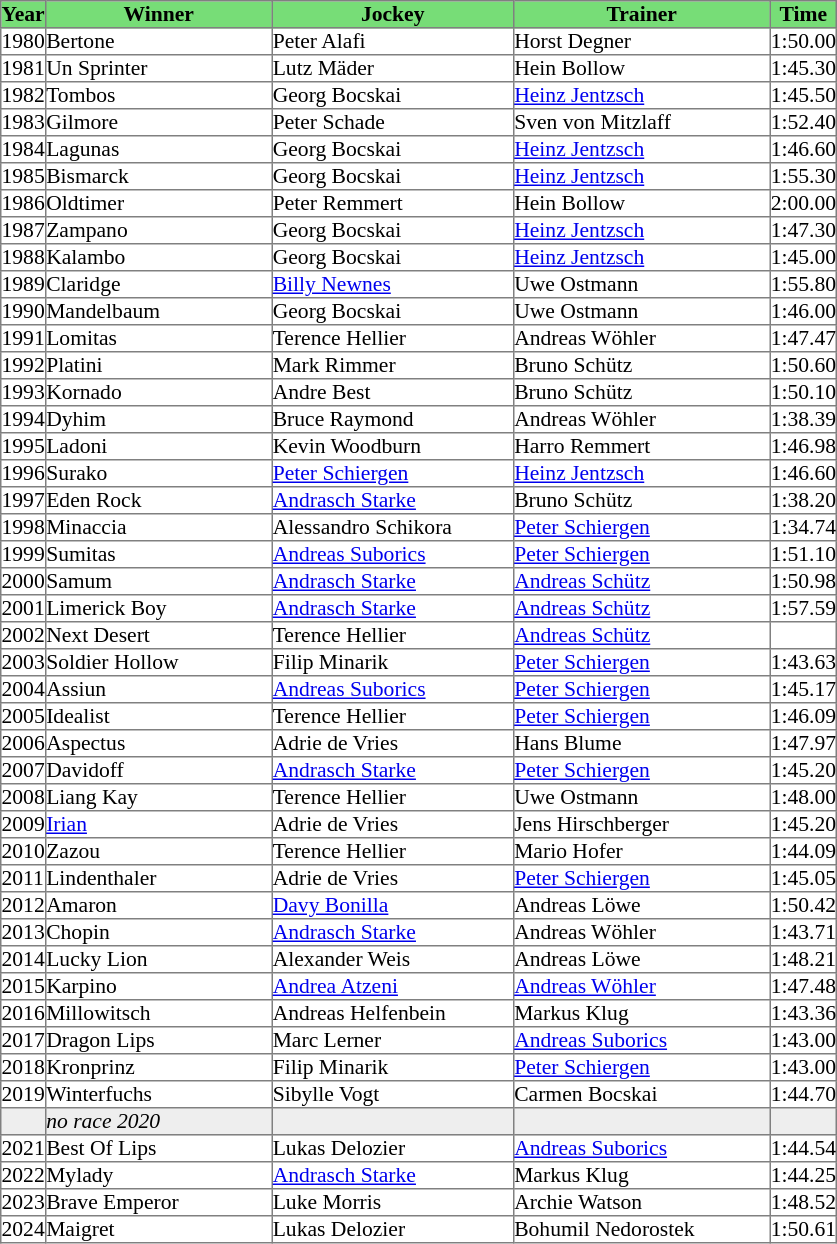<table class = "sortable" | border="1" cellpadding="0" style="border-collapse: collapse; font-size:90%">
<tr bgcolor="#77dd77" align="center">
<th>Year</th>
<th>Winner</th>
<th>Jockey</th>
<th>Trainer</th>
<th>Time</th>
</tr>
<tr>
<td>1980</td>
<td width=150px>Bertone</td>
<td width=160px>Peter Alafi</td>
<td width=170px>Horst Degner</td>
<td>1:50.00</td>
</tr>
<tr>
<td>1981</td>
<td>Un Sprinter</td>
<td>Lutz Mäder</td>
<td>Hein Bollow</td>
<td>1:45.30</td>
</tr>
<tr>
<td>1982</td>
<td>Tombos</td>
<td>Georg Bocskai</td>
<td><a href='#'>Heinz Jentzsch</a></td>
<td>1:45.50</td>
</tr>
<tr>
<td>1983</td>
<td>Gilmore</td>
<td>Peter Schade</td>
<td>Sven von Mitzlaff</td>
<td>1:52.40</td>
</tr>
<tr>
<td>1984</td>
<td>Lagunas</td>
<td>Georg Bocskai</td>
<td><a href='#'>Heinz Jentzsch</a></td>
<td>1:46.60</td>
</tr>
<tr>
<td>1985</td>
<td>Bismarck</td>
<td>Georg Bocskai</td>
<td><a href='#'>Heinz Jentzsch</a></td>
<td>1:55.30</td>
</tr>
<tr>
<td>1986</td>
<td>Oldtimer</td>
<td>Peter Remmert</td>
<td>Hein Bollow</td>
<td>2:00.00</td>
</tr>
<tr>
<td>1987</td>
<td>Zampano</td>
<td>Georg Bocskai</td>
<td><a href='#'>Heinz Jentzsch</a></td>
<td>1:47.30</td>
</tr>
<tr>
<td>1988</td>
<td>Kalambo</td>
<td>Georg Bocskai</td>
<td><a href='#'>Heinz Jentzsch</a></td>
<td>1:45.00</td>
</tr>
<tr>
<td>1989</td>
<td>Claridge</td>
<td><a href='#'>Billy Newnes</a></td>
<td>Uwe Ostmann</td>
<td>1:55.80</td>
</tr>
<tr>
<td>1990</td>
<td>Mandelbaum</td>
<td>Georg Bocskai</td>
<td>Uwe Ostmann</td>
<td>1:46.00</td>
</tr>
<tr>
<td>1991</td>
<td>Lomitas</td>
<td>Terence Hellier</td>
<td>Andreas Wöhler</td>
<td>1:47.47</td>
</tr>
<tr>
<td>1992</td>
<td>Platini</td>
<td>Mark Rimmer</td>
<td>Bruno Schütz</td>
<td>1:50.60</td>
</tr>
<tr>
<td>1993</td>
<td>Kornado</td>
<td>Andre Best</td>
<td>Bruno Schütz</td>
<td>1:50.10</td>
</tr>
<tr>
<td>1994</td>
<td>Dyhim</td>
<td>Bruce Raymond</td>
<td>Andreas Wöhler</td>
<td>1:38.39</td>
</tr>
<tr>
<td>1995</td>
<td>Ladoni</td>
<td>Kevin Woodburn</td>
<td>Harro Remmert</td>
<td>1:46.98</td>
</tr>
<tr>
<td>1996</td>
<td>Surako</td>
<td><a href='#'>Peter Schiergen</a></td>
<td><a href='#'>Heinz Jentzsch</a></td>
<td>1:46.60</td>
</tr>
<tr>
<td>1997</td>
<td>Eden Rock</td>
<td><a href='#'>Andrasch Starke</a></td>
<td>Bruno Schütz</td>
<td>1:38.20</td>
</tr>
<tr>
<td>1998</td>
<td>Minaccia</td>
<td>Alessandro Schikora</td>
<td><a href='#'>Peter Schiergen</a></td>
<td>1:34.74</td>
</tr>
<tr>
<td>1999</td>
<td>Sumitas</td>
<td><a href='#'>Andreas Suborics</a></td>
<td><a href='#'>Peter Schiergen</a></td>
<td>1:51.10</td>
</tr>
<tr>
<td>2000</td>
<td>Samum</td>
<td><a href='#'>Andrasch Starke</a></td>
<td><a href='#'>Andreas Schütz</a></td>
<td>1:50.98</td>
</tr>
<tr>
<td>2001</td>
<td>Limerick Boy</td>
<td><a href='#'>Andrasch Starke</a></td>
<td><a href='#'>Andreas Schütz</a></td>
<td>1:57.59</td>
</tr>
<tr>
<td>2002</td>
<td>Next Desert</td>
<td>Terence Hellier</td>
<td><a href='#'>Andreas Schütz</a></td>
<td></td>
</tr>
<tr>
<td>2003</td>
<td>Soldier Hollow</td>
<td>Filip Minarik</td>
<td><a href='#'>Peter Schiergen</a></td>
<td>1:43.63</td>
</tr>
<tr>
<td>2004</td>
<td>Assiun</td>
<td><a href='#'>Andreas Suborics</a></td>
<td><a href='#'>Peter Schiergen</a></td>
<td>1:45.17</td>
</tr>
<tr>
<td>2005</td>
<td>Idealist</td>
<td>Terence Hellier</td>
<td><a href='#'>Peter Schiergen</a></td>
<td>1:46.09</td>
</tr>
<tr>
<td>2006</td>
<td>Aspectus</td>
<td>Adrie de Vries</td>
<td>Hans Blume</td>
<td>1:47.97</td>
</tr>
<tr>
<td>2007</td>
<td>Davidoff</td>
<td><a href='#'>Andrasch Starke</a></td>
<td><a href='#'>Peter Schiergen</a></td>
<td>1:45.20</td>
</tr>
<tr>
<td>2008</td>
<td>Liang Kay</td>
<td>Terence Hellier</td>
<td>Uwe Ostmann</td>
<td>1:48.00</td>
</tr>
<tr>
<td>2009</td>
<td><a href='#'>Irian</a></td>
<td>Adrie de Vries</td>
<td>Jens Hirschberger</td>
<td>1:45.20</td>
</tr>
<tr>
<td>2010</td>
<td>Zazou</td>
<td>Terence Hellier</td>
<td>Mario Hofer</td>
<td>1:44.09</td>
</tr>
<tr>
<td>2011</td>
<td>Lindenthaler</td>
<td>Adrie de Vries</td>
<td><a href='#'>Peter Schiergen</a></td>
<td>1:45.05</td>
</tr>
<tr>
<td>2012</td>
<td>Amaron</td>
<td><a href='#'>Davy Bonilla</a></td>
<td>Andreas Löwe</td>
<td>1:50.42</td>
</tr>
<tr>
<td>2013</td>
<td>Chopin</td>
<td><a href='#'>Andrasch Starke</a></td>
<td>Andreas Wöhler</td>
<td>1:43.71</td>
</tr>
<tr>
<td>2014</td>
<td>Lucky Lion</td>
<td>Alexander Weis</td>
<td>Andreas Löwe</td>
<td>1:48.21</td>
</tr>
<tr>
<td>2015</td>
<td>Karpino</td>
<td><a href='#'>Andrea Atzeni</a></td>
<td><a href='#'>Andreas Wöhler</a></td>
<td>1:47.48</td>
</tr>
<tr>
<td>2016</td>
<td>Millowitsch</td>
<td>Andreas Helfenbein</td>
<td>Markus Klug</td>
<td>1:43.36</td>
</tr>
<tr>
<td>2017</td>
<td>Dragon Lips</td>
<td>Marc Lerner</td>
<td><a href='#'>Andreas Suborics</a></td>
<td>1:43.00</td>
</tr>
<tr>
<td>2018</td>
<td>Kronprinz</td>
<td>Filip Minarik</td>
<td><a href='#'>Peter Schiergen</a></td>
<td>1:43.00</td>
</tr>
<tr>
<td>2019</td>
<td>Winterfuchs</td>
<td>Sibylle Vogt</td>
<td>Carmen Bocskai</td>
<td>1:44.70</td>
</tr>
<tr bgcolor="#eeeeee">
<td data-sort-value="2020"></td>
<td><em>no race 2020</em> </td>
<td></td>
<td></td>
<td></td>
</tr>
<tr>
<td>2021</td>
<td>Best Of Lips</td>
<td>Lukas Delozier</td>
<td><a href='#'>Andreas Suborics</a></td>
<td>1:44.54</td>
</tr>
<tr>
<td>2022</td>
<td>Mylady</td>
<td><a href='#'>Andrasch Starke</a></td>
<td>Markus Klug</td>
<td>1:44.25</td>
</tr>
<tr>
<td>2023</td>
<td>Brave Emperor</td>
<td>Luke Morris</td>
<td>Archie Watson</td>
<td>1:48.52</td>
</tr>
<tr>
<td>2024</td>
<td>Maigret</td>
<td>Lukas Delozier</td>
<td>Bohumil Nedorostek</td>
<td>1:50.61</td>
</tr>
</table>
